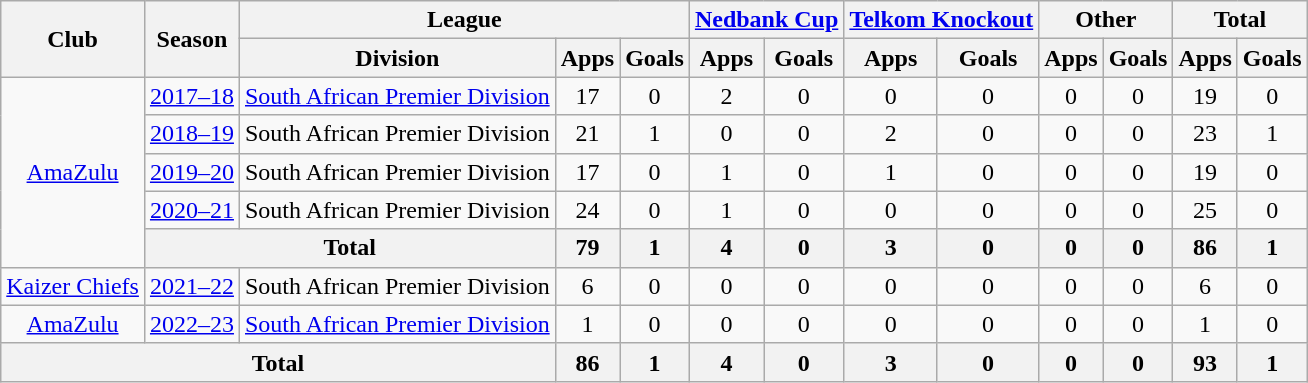<table class="wikitable" style="text-align: center">
<tr>
<th rowspan="2">Club</th>
<th rowspan="2">Season</th>
<th colspan="3">League</th>
<th colspan="2"><a href='#'>Nedbank Cup</a></th>
<th colspan="2"><a href='#'>Telkom Knockout</a></th>
<th colspan="2">Other</th>
<th colspan="2">Total</th>
</tr>
<tr>
<th>Division</th>
<th>Apps</th>
<th>Goals</th>
<th>Apps</th>
<th>Goals</th>
<th>Apps</th>
<th>Goals</th>
<th>Apps</th>
<th>Goals</th>
<th>Apps</th>
<th>Goals</th>
</tr>
<tr>
<td rowspan="5"><a href='#'>AmaZulu</a></td>
<td><a href='#'>2017–18</a></td>
<td><a href='#'>South African Premier Division</a></td>
<td>17</td>
<td>0</td>
<td>2</td>
<td>0</td>
<td>0</td>
<td>0</td>
<td>0</td>
<td>0</td>
<td>19</td>
<td>0</td>
</tr>
<tr>
<td><a href='#'>2018–19</a></td>
<td>South African Premier Division</td>
<td>21</td>
<td>1</td>
<td>0</td>
<td>0</td>
<td>2</td>
<td>0</td>
<td>0</td>
<td>0</td>
<td>23</td>
<td>1</td>
</tr>
<tr>
<td><a href='#'>2019–20</a></td>
<td>South African Premier Division</td>
<td>17</td>
<td>0</td>
<td>1</td>
<td>0</td>
<td>1</td>
<td>0</td>
<td>0</td>
<td>0</td>
<td>19</td>
<td>0</td>
</tr>
<tr>
<td><a href='#'>2020–21</a></td>
<td>South African Premier Division</td>
<td>24</td>
<td>0</td>
<td>1</td>
<td>0</td>
<td>0</td>
<td>0</td>
<td>0</td>
<td>0</td>
<td>25</td>
<td>0</td>
</tr>
<tr>
<th colspan="2">Total</th>
<th>79</th>
<th>1</th>
<th>4</th>
<th>0</th>
<th>3</th>
<th>0</th>
<th>0</th>
<th>0</th>
<th>86</th>
<th>1</th>
</tr>
<tr>
<td><a href='#'>Kaizer Chiefs</a></td>
<td><a href='#'>2021–22</a></td>
<td>South African Premier Division</td>
<td>6</td>
<td>0</td>
<td>0</td>
<td>0</td>
<td>0</td>
<td>0</td>
<td>0</td>
<td>0</td>
<td>6</td>
<td>0</td>
</tr>
<tr>
<td><a href='#'>AmaZulu</a></td>
<td><a href='#'>2022–23</a></td>
<td><a href='#'>South African Premier Division</a></td>
<td>1</td>
<td>0</td>
<td>0</td>
<td>0</td>
<td>0</td>
<td>0</td>
<td>0</td>
<td>0</td>
<td>1</td>
<td>0</td>
</tr>
<tr>
<th colspan="3">Total</th>
<th>86</th>
<th>1</th>
<th>4</th>
<th>0</th>
<th>3</th>
<th>0</th>
<th>0</th>
<th>0</th>
<th>93</th>
<th>1</th>
</tr>
</table>
